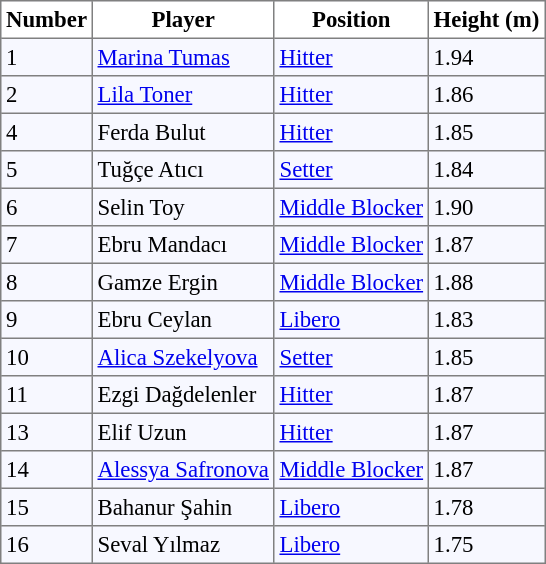<table bgcolor="#f7f8ff" cellpadding="3" cellspacing="0" border="1" style="font-size: 95%; border: gray solid 1px; border-collapse: collapse;">
<tr bgcolor="#FFFFFF">
<td align=center><strong>Number</strong></td>
<td align=center><strong>Player</strong></td>
<td align=center><strong>Position</strong></td>
<td align=center><strong>Height (m)</strong></td>
</tr>
<tr>
<td>1</td>
<td> <a href='#'>Marina Tumas</a></td>
<td><a href='#'>Hitter</a></td>
<td>1.94</td>
</tr>
<tr>
<td>2</td>
<td> <a href='#'>Lila Toner</a></td>
<td><a href='#'>Hitter</a></td>
<td>1.86</td>
</tr>
<tr>
<td>4</td>
<td> Ferda Bulut</td>
<td><a href='#'>Hitter</a></td>
<td>1.85</td>
</tr>
<tr>
<td>5</td>
<td> Tuğçe Atıcı</td>
<td><a href='#'>Setter</a></td>
<td>1.84</td>
</tr>
<tr>
<td>6</td>
<td> Selin Toy</td>
<td><a href='#'>Middle Blocker</a></td>
<td>1.90</td>
</tr>
<tr>
<td>7</td>
<td> Ebru Mandacı</td>
<td><a href='#'>Middle Blocker</a></td>
<td>1.87</td>
</tr>
<tr>
<td>8</td>
<td> Gamze Ergin</td>
<td><a href='#'>Middle Blocker</a></td>
<td>1.88</td>
</tr>
<tr>
<td>9</td>
<td> Ebru Ceylan</td>
<td><a href='#'>Libero</a></td>
<td>1.83</td>
</tr>
<tr>
<td>10</td>
<td> <a href='#'>Alica Szekelyova</a></td>
<td><a href='#'>Setter</a></td>
<td>1.85</td>
</tr>
<tr>
<td>11</td>
<td> Ezgi Dağdelenler</td>
<td><a href='#'>Hitter</a></td>
<td>1.87</td>
</tr>
<tr>
<td>13</td>
<td> Elif Uzun</td>
<td><a href='#'>Hitter</a></td>
<td>1.87</td>
</tr>
<tr>
<td>14</td>
<td> <a href='#'>Alessya Safronova</a></td>
<td><a href='#'>Middle Blocker</a></td>
<td>1.87</td>
</tr>
<tr>
<td>15</td>
<td> Bahanur Şahin</td>
<td><a href='#'>Libero</a></td>
<td>1.78</td>
</tr>
<tr>
<td>16</td>
<td> Seval Yılmaz</td>
<td><a href='#'>Libero</a></td>
<td>1.75</td>
</tr>
</table>
